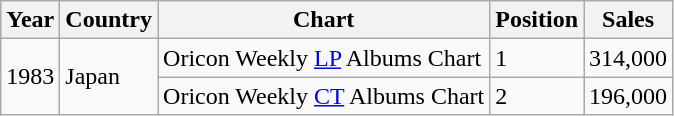<table class="wikitable">
<tr>
<th>Year</th>
<th>Country</th>
<th>Chart</th>
<th>Position</th>
<th>Sales</th>
</tr>
<tr>
<td rowspan="2">1983</td>
<td rowspan="2">Japan</td>
<td>Oricon Weekly <a href='#'>LP</a> Albums Chart</td>
<td>1</td>
<td>314,000</td>
</tr>
<tr>
<td>Oricon Weekly <a href='#'>CT</a> Albums Chart</td>
<td>2</td>
<td>196,000</td>
</tr>
</table>
